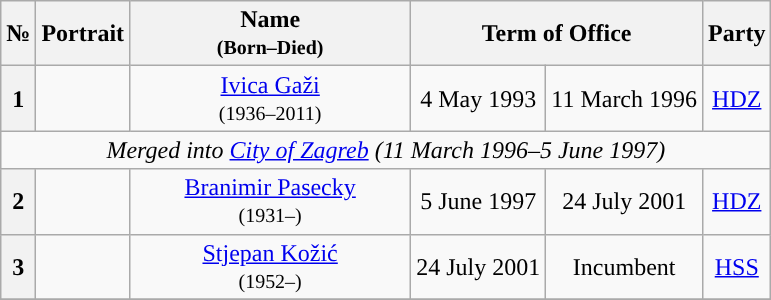<table class="wikitable" style="text-align:center">
<tr ->
<th>№</th>
<th>Portrait</th>
<th width=180>Name<br><small>(Born–Died)</small></th>
<th colspan=2>Term of Office</th>
<th>Party</th>
</tr>
<tr ->
<th style="background:">1</th>
<td></td>
<td><a href='#'>Ivica Gaži</a><br><small>(1936–2011)</small></td>
<td>4 May 1993</td>
<td>11 March 1996</td>
<td><a href='#'>HDZ</a></td>
</tr>
<tr ->
<td colspan="6"><em>Merged into <a href='#'>City of Zagreb</a> (11 March 1996–5 June 1997)</em></td>
</tr>
<tr ->
<th style="background:">2</th>
<td></td>
<td><a href='#'>Branimir Pasecky</a><br><small>(1931–)</small></td>
<td>5 June 1997</td>
<td>24 July 2001</td>
<td><a href='#'>HDZ</a></td>
</tr>
<tr ->
<th style="background:">3</th>
<td></td>
<td><a href='#'>Stjepan Kožić</a><br><small>(1952–)</small></td>
<td>24 July 2001</td>
<td>Incumbent</td>
<td><a href='#'>HSS</a></td>
</tr>
<tr ->
</tr>
</table>
